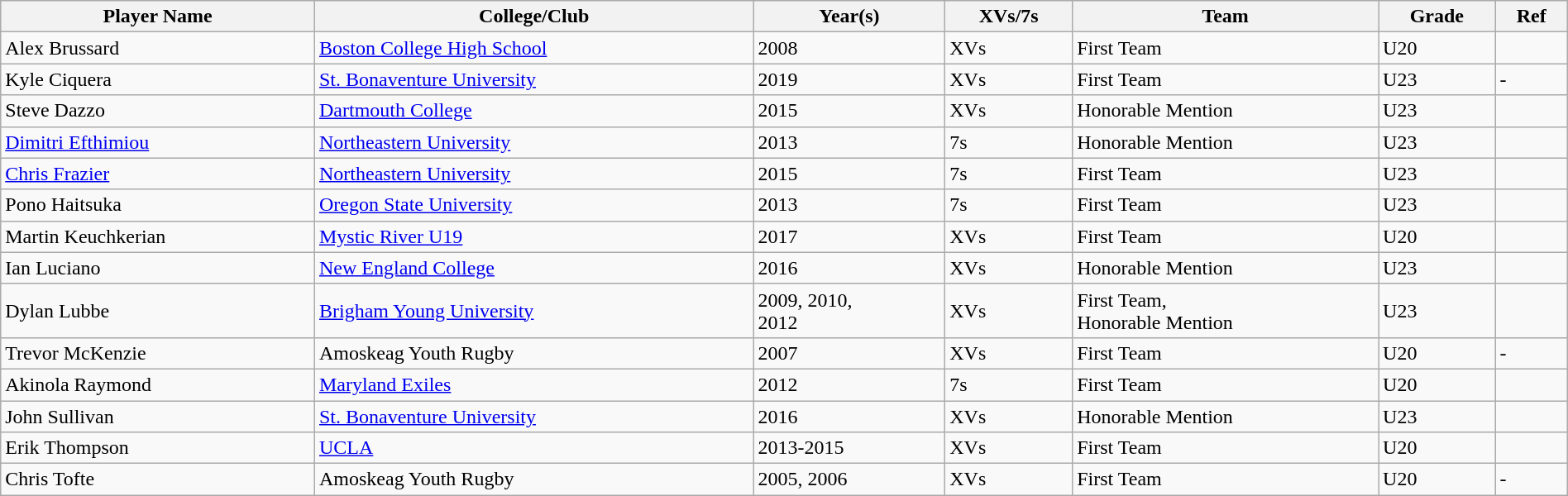<table class="wikitable sortable"  style="width:100%; white-space:nowrap;">
<tr>
<th>Player Name</th>
<th>College/Club</th>
<th>Year(s)</th>
<th>XVs/7s</th>
<th>Team</th>
<th>Grade</th>
<th>Ref</th>
</tr>
<tr>
<td>Alex Brussard</td>
<td><a href='#'>Boston College High School</a></td>
<td>2008</td>
<td>XVs</td>
<td>First Team</td>
<td>U20</td>
<td></td>
</tr>
<tr>
<td>Kyle Ciquera</td>
<td><a href='#'>St. Bonaventure University</a></td>
<td>2019</td>
<td>XVs</td>
<td>First Team</td>
<td>U23</td>
<td>-</td>
</tr>
<tr>
<td>Steve Dazzo</td>
<td><a href='#'>Dartmouth College</a></td>
<td>2015</td>
<td>XVs</td>
<td>Honorable Mention</td>
<td>U23</td>
<td></td>
</tr>
<tr>
<td><a href='#'>Dimitri Efthimiou</a></td>
<td><a href='#'>Northeastern University</a></td>
<td>2013</td>
<td>7s</td>
<td>Honorable Mention</td>
<td>U23</td>
<td></td>
</tr>
<tr>
<td><a href='#'>Chris Frazier</a></td>
<td><a href='#'>Northeastern University</a></td>
<td>2015</td>
<td>7s</td>
<td>First Team</td>
<td>U23</td>
<td></td>
</tr>
<tr>
<td>Pono Haitsuka</td>
<td><a href='#'>Oregon State University</a></td>
<td>2013</td>
<td>7s</td>
<td>First Team</td>
<td>U23</td>
<td></td>
</tr>
<tr>
<td>Martin Keuchkerian</td>
<td><a href='#'>Mystic River U19</a></td>
<td>2017</td>
<td>XVs</td>
<td>First Team</td>
<td>U20</td>
<td></td>
</tr>
<tr>
<td>Ian Luciano</td>
<td><a href='#'>New England College</a></td>
<td>2016</td>
<td>XVs</td>
<td>Honorable Mention</td>
<td>U23</td>
<td></td>
</tr>
<tr>
<td>Dylan Lubbe</td>
<td><a href='#'>Brigham Young University</a></td>
<td>2009, 2010,<br>2012</td>
<td>XVs</td>
<td>First Team,<br> Honorable Mention</td>
<td>U23</td>
<td></td>
</tr>
<tr>
<td>Trevor McKenzie</td>
<td>Amoskeag Youth Rugby</td>
<td>2007</td>
<td>XVs</td>
<td>First Team</td>
<td>U20</td>
<td>-</td>
</tr>
<tr>
<td>Akinola Raymond</td>
<td><a href='#'>Maryland Exiles</a></td>
<td>2012</td>
<td>7s</td>
<td>First Team</td>
<td>U20</td>
<td></td>
</tr>
<tr>
<td>John Sullivan</td>
<td><a href='#'>St. Bonaventure University</a></td>
<td>2016</td>
<td>XVs</td>
<td>Honorable Mention</td>
<td>U23</td>
<td></td>
</tr>
<tr>
<td>Erik Thompson</td>
<td><a href='#'>UCLA</a></td>
<td>2013-2015</td>
<td>XVs</td>
<td>First Team</td>
<td>U20</td>
<td></td>
</tr>
<tr>
<td>Chris Tofte</td>
<td>Amoskeag Youth Rugby</td>
<td>2005, 2006</td>
<td>XVs</td>
<td>First Team</td>
<td>U20</td>
<td>-</td>
</tr>
</table>
